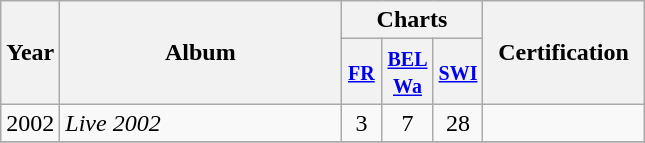<table class="wikitable">
<tr>
<th align="center" rowspan="2">Year</th>
<th align="center" rowspan="2" width="180">Album</th>
<th align="center" colspan="3">Charts</th>
<th align="center" rowspan="2" width="100">Certification</th>
</tr>
<tr>
<th width="20"><small><a href='#'>FR</a></small><br></th>
<th width="20"><small><a href='#'>BEL <br>Wa</a></small><br></th>
<th width="20"><small><a href='#'>SWI</a></small><br></th>
</tr>
<tr>
<td align="center">2002</td>
<td><em>Live 2002</em></td>
<td align="center">3</td>
<td align="center">7</td>
<td align="center">28</td>
<td align="center"></td>
</tr>
<tr>
</tr>
</table>
